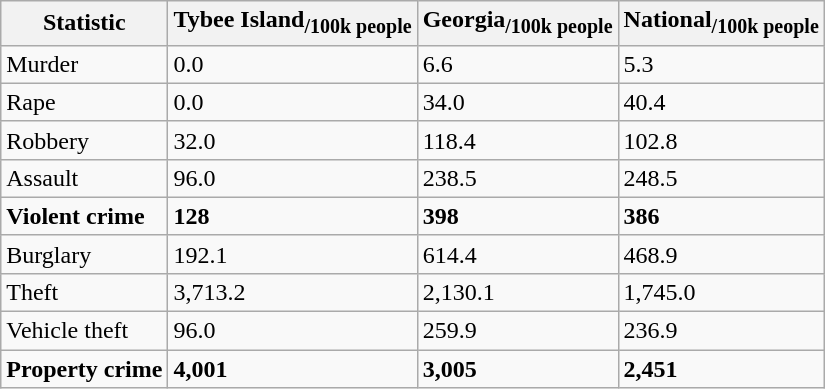<table class="wikitable">
<tr>
<th>Statistic</th>
<th>Tybee Island<sub>/100k people</sub></th>
<th>Georgia<sub>/100k  people</sub></th>
<th>National<sub>/100k  people</sub></th>
</tr>
<tr>
<td>Murder</td>
<td>0.0</td>
<td>6.6</td>
<td>5.3</td>
</tr>
<tr>
<td>Rape</td>
<td>0.0</td>
<td>34.0</td>
<td>40.4</td>
</tr>
<tr>
<td>Robbery</td>
<td>32.0</td>
<td>118.4</td>
<td>102.8</td>
</tr>
<tr>
<td>Assault</td>
<td>96.0</td>
<td>238.5</td>
<td>248.5</td>
</tr>
<tr>
<td><strong>Violent crime</strong></td>
<td><strong>128</strong></td>
<td><strong>398</strong></td>
<td><strong>386</strong></td>
</tr>
<tr>
<td>Burglary</td>
<td>192.1</td>
<td>614.4</td>
<td>468.9</td>
</tr>
<tr>
<td>Theft</td>
<td>3,713.2</td>
<td>2,130.1</td>
<td>1,745.0</td>
</tr>
<tr>
<td>Vehicle  theft</td>
<td>96.0</td>
<td>259.9</td>
<td>236.9</td>
</tr>
<tr>
<td><strong>Property crime</strong></td>
<td><strong>4,001</strong></td>
<td><strong>3,005</strong></td>
<td><strong>2,451</strong></td>
</tr>
</table>
